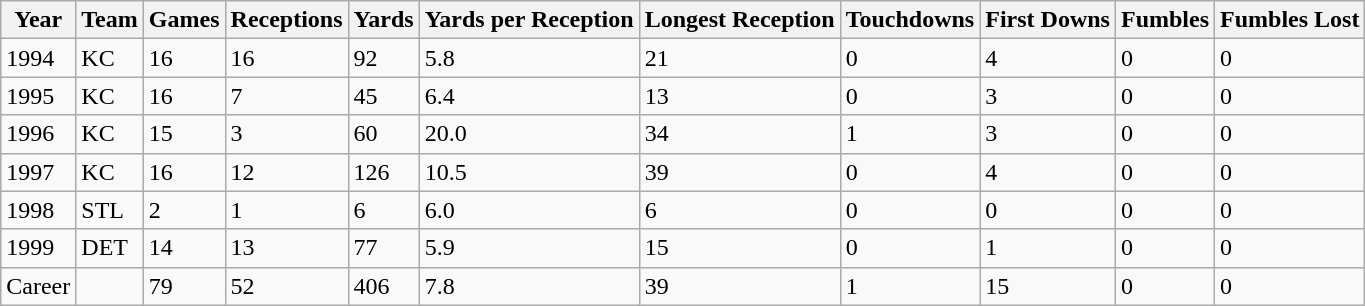<table class="wikitable">
<tr>
<th>Year</th>
<th>Team</th>
<th>Games</th>
<th>Receptions</th>
<th>Yards</th>
<th>Yards per Reception</th>
<th>Longest Reception</th>
<th>Touchdowns</th>
<th>First Downs</th>
<th>Fumbles</th>
<th>Fumbles Lost</th>
</tr>
<tr>
<td>1994</td>
<td>KC</td>
<td>16</td>
<td>16</td>
<td>92</td>
<td>5.8</td>
<td>21</td>
<td>0</td>
<td>4</td>
<td>0</td>
<td>0</td>
</tr>
<tr>
<td>1995</td>
<td>KC</td>
<td>16</td>
<td>7</td>
<td>45</td>
<td>6.4</td>
<td>13</td>
<td>0</td>
<td>3</td>
<td>0</td>
<td>0</td>
</tr>
<tr>
<td>1996</td>
<td>KC</td>
<td>15</td>
<td>3</td>
<td>60</td>
<td>20.0</td>
<td>34</td>
<td>1</td>
<td>3</td>
<td>0</td>
<td>0</td>
</tr>
<tr>
<td>1997</td>
<td>KC</td>
<td>16</td>
<td>12</td>
<td>126</td>
<td>10.5</td>
<td>39</td>
<td>0</td>
<td>4</td>
<td>0</td>
<td>0</td>
</tr>
<tr>
<td>1998</td>
<td>STL</td>
<td>2</td>
<td>1</td>
<td>6</td>
<td>6.0</td>
<td>6</td>
<td>0</td>
<td>0</td>
<td>0</td>
<td>0</td>
</tr>
<tr>
<td>1999</td>
<td>DET</td>
<td>14</td>
<td>13</td>
<td>77</td>
<td>5.9</td>
<td>15</td>
<td>0</td>
<td>1</td>
<td>0</td>
<td>0</td>
</tr>
<tr>
<td>Career</td>
<td></td>
<td>79</td>
<td>52</td>
<td>406</td>
<td>7.8</td>
<td>39</td>
<td>1</td>
<td>15</td>
<td>0</td>
<td>0</td>
</tr>
</table>
